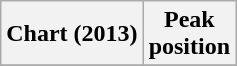<table class="wikitable plainrowheaders" style="text-align:center">
<tr>
<th scope="col">Chart (2013)</th>
<th scope="col">Peak<br>position</th>
</tr>
<tr>
</tr>
</table>
